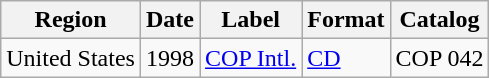<table class="wikitable">
<tr>
<th>Region</th>
<th>Date</th>
<th>Label</th>
<th>Format</th>
<th>Catalog</th>
</tr>
<tr>
<td>United States</td>
<td>1998</td>
<td><a href='#'>COP Intl.</a></td>
<td><a href='#'>CD</a></td>
<td>COP 042</td>
</tr>
</table>
